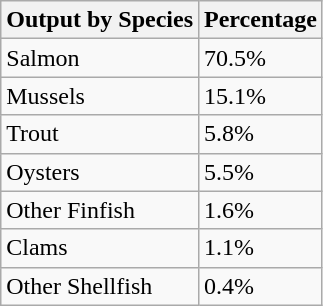<table class="wikitable">
<tr>
<th>Output by Species</th>
<th>Percentage</th>
</tr>
<tr>
<td>Salmon</td>
<td>70.5%</td>
</tr>
<tr>
<td>Mussels</td>
<td>15.1%</td>
</tr>
<tr>
<td>Trout</td>
<td>5.8%</td>
</tr>
<tr>
<td>Oysters</td>
<td>5.5%</td>
</tr>
<tr>
<td>Other Finfish</td>
<td>1.6%</td>
</tr>
<tr>
<td>Clams</td>
<td>1.1%</td>
</tr>
<tr>
<td>Other Shellfish</td>
<td>0.4%</td>
</tr>
</table>
